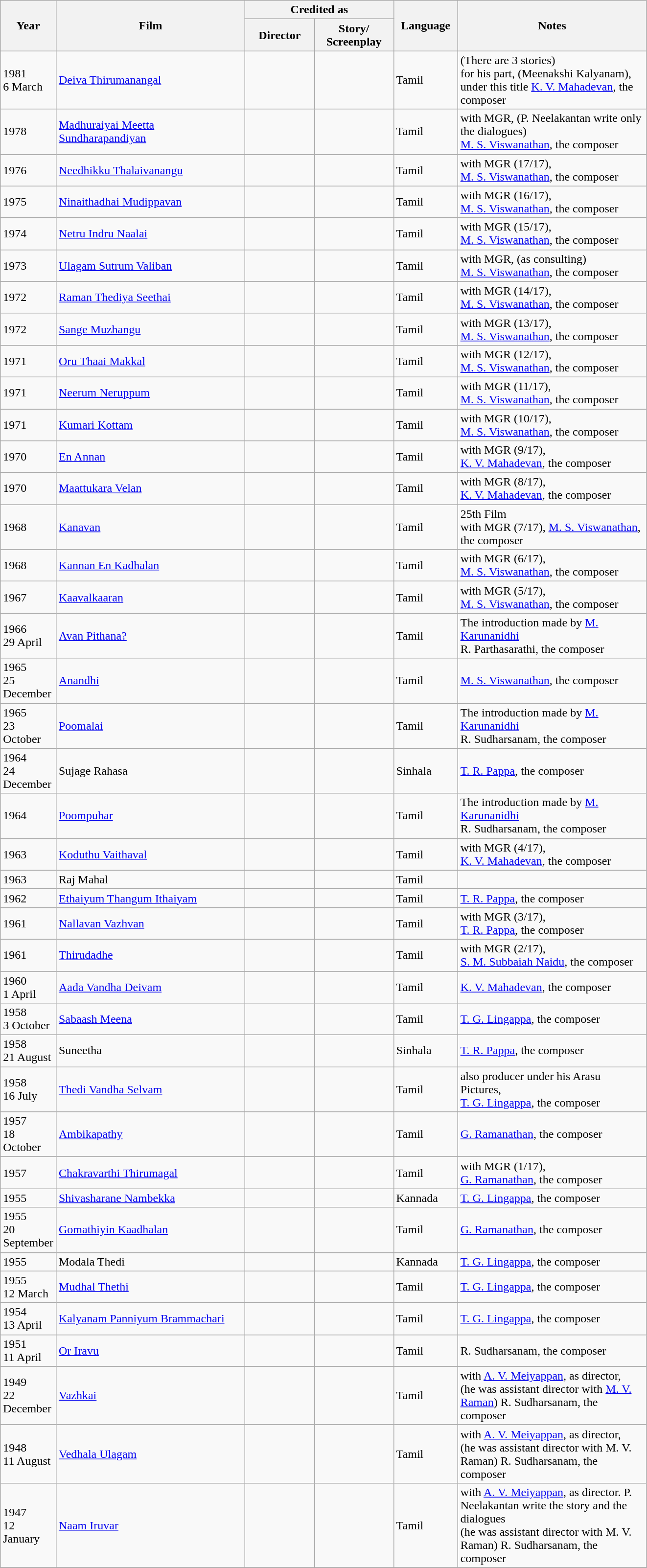<table class="wikitable sortable">
<tr>
<th rowspan="2" style="width:35px;">Year</th>
<th rowspan="2" style="width:250px;">Film</th>
<th colspan="2" style="width:195px;">Credited as</th>
<th rowspan="2" style="text-align:center; width:80px;">Language</th>
<th rowspan="2"  style="text-align:center; width:250px;" class="unsortable">Notes</th>
</tr>
<tr>
<th style="width:65px;">Director</th>
<th width=65>Story/ Screenplay</th>
</tr>
<tr>
<td>1981<br>6 March</td>
<td><a href='#'>Deiva Thirumanangal</a></td>
<td style="text-align:center;"></td>
<td></td>
<td>Tamil</td>
<td>(There are 3 stories)<br>for his part, (Meenakshi Kalyanam), under this title
<a href='#'>K. V. Mahadevan</a>, the composer</td>
</tr>
<tr>
<td>1978</td>
<td><a href='#'>Madhuraiyai Meetta Sundharapandiyan</a></td>
<td style="text-align:center;"></td>
<td style="text-align:center;"></td>
<td>Tamil</td>
<td>with MGR, (P. Neelakantan write only the dialogues)<br><a href='#'>M. S. Viswanathan</a>, the composer</td>
</tr>
<tr>
<td>1976</td>
<td><a href='#'>Needhikku Thalaivanangu</a></td>
<td style="text-align:center;"></td>
<td style="text-align:center;"></td>
<td>Tamil</td>
<td>with MGR (17/17),<br><a href='#'>M. S. Viswanathan</a>, the composer</td>
</tr>
<tr>
<td>1975</td>
<td><a href='#'>Ninaithadhai Mudippavan</a></td>
<td style="text-align:center;"></td>
<td style="text-align:center;"></td>
<td>Tamil</td>
<td>with MGR (16/17),<br><a href='#'>M. S. Viswanathan</a>, the composer</td>
</tr>
<tr>
<td>1974</td>
<td><a href='#'>Netru Indru Naalai</a></td>
<td style="text-align:center;"></td>
<td style="text-align:center;"></td>
<td>Tamil</td>
<td>with MGR (15/17),<br><a href='#'>M. S. Viswanathan</a>, the composer</td>
</tr>
<tr>
<td>1973</td>
<td><a href='#'>Ulagam Sutrum Valiban</a></td>
<td style="text-align:center;"></td>
<td style="text-align:center;"></td>
<td>Tamil</td>
<td>with MGR, (as consulting)<br><a href='#'>M. S. Viswanathan</a>, the composer</td>
</tr>
<tr>
<td>1972</td>
<td><a href='#'>Raman Thediya Seethai</a></td>
<td style="text-align:center;"></td>
<td style="text-align:center;"></td>
<td>Tamil</td>
<td>with MGR (14/17),<br><a href='#'>M. S. Viswanathan</a>, the composer</td>
</tr>
<tr>
<td>1972</td>
<td><a href='#'>Sange Muzhangu</a></td>
<td style="text-align:center;"></td>
<td style="text-align:center;"></td>
<td>Tamil</td>
<td>with MGR (13/17),<br><a href='#'>M. S. Viswanathan</a>, the composer</td>
</tr>
<tr>
<td>1971</td>
<td><a href='#'>Oru Thaai Makkal</a></td>
<td style="text-align:center;"></td>
<td style="text-align:center;"></td>
<td>Tamil</td>
<td>with MGR (12/17),<br><a href='#'>M. S. Viswanathan</a>, the composer</td>
</tr>
<tr>
<td>1971</td>
<td><a href='#'>Neerum Neruppum</a></td>
<td style="text-align:center;"></td>
<td style="text-align:center;"></td>
<td>Tamil</td>
<td>with MGR (11/17),<br><a href='#'>M. S. Viswanathan</a>, the composer</td>
</tr>
<tr>
<td>1971</td>
<td><a href='#'>Kumari Kottam</a></td>
<td style="text-align:center;"></td>
<td style="text-align:center;"></td>
<td>Tamil</td>
<td>with MGR (10/17),<br><a href='#'>M. S. Viswanathan</a>, the composer</td>
</tr>
<tr>
<td>1970</td>
<td><a href='#'>En Annan</a></td>
<td style="text-align:center;"></td>
<td style="text-align:center;"></td>
<td>Tamil</td>
<td>with MGR (9/17),<br><a href='#'>K. V. Mahadevan</a>, the composer</td>
</tr>
<tr>
<td>1970</td>
<td><a href='#'>Maattukara Velan</a></td>
<td style="text-align:center;"></td>
<td style="text-align:center;"></td>
<td>Tamil</td>
<td>with MGR (8/17),<br><a href='#'>K. V. Mahadevan</a>, the composer</td>
</tr>
<tr>
<td>1968</td>
<td><a href='#'>Kanavan</a></td>
<td style="text-align:center;"></td>
<td style="text-align:center;"></td>
<td>Tamil</td>
<td>25th Film<br>with MGR (7/17),
<a href='#'>M. S. Viswanathan</a>, the composer</td>
</tr>
<tr>
<td>1968</td>
<td><a href='#'>Kannan En Kadhalan</a></td>
<td style="text-align:center;"></td>
<td style="text-align:center;"></td>
<td>Tamil</td>
<td>with MGR (6/17),<br><a href='#'>M. S. Viswanathan</a>, the composer</td>
</tr>
<tr>
<td>1967</td>
<td><a href='#'>Kaavalkaaran</a></td>
<td style="text-align:center;"></td>
<td style="text-align:center;"></td>
<td>Tamil</td>
<td>with MGR (5/17),<br><a href='#'>M. S. Viswanathan</a>, the composer</td>
</tr>
<tr>
<td>1966<br>29 April</td>
<td><a href='#'>Avan Pithana?</a></td>
<td style="text-align:center;"></td>
<td style="text-align:center;"></td>
<td>Tamil</td>
<td>The introduction made by <a href='#'>M. Karunanidhi</a><br>R. Parthasarathi, the composer</td>
</tr>
<tr>
<td>1965<br>25 December</td>
<td><a href='#'>Anandhi</a></td>
<td style="text-align:center;"></td>
<td></td>
<td>Tamil</td>
<td><a href='#'>M. S. Viswanathan</a>, the composer</td>
</tr>
<tr>
<td>1965<br>23 October</td>
<td><a href='#'>Poomalai</a></td>
<td style="text-align:center;"></td>
<td style="text-align:center;"></td>
<td>Tamil</td>
<td>The introduction made by <a href='#'>M. Karunanidhi</a><br>R. Sudharsanam, the composer</td>
</tr>
<tr>
<td>1964<br>24 December</td>
<td>Sujage Rahasa</td>
<td style="text-align:center;"></td>
<td style="text-align:center;"></td>
<td>Sinhala</td>
<td><a href='#'>T. R. Pappa</a>, the composer</td>
</tr>
<tr>
<td>1964</td>
<td><a href='#'>Poompuhar</a></td>
<td style="text-align:center;"></td>
<td style="text-align:center;"></td>
<td>Tamil</td>
<td>The introduction made by <a href='#'>M. Karunanidhi</a><br>R. Sudharsanam, the composer</td>
</tr>
<tr>
<td>1963</td>
<td><a href='#'>Koduthu Vaithaval</a></td>
<td style="text-align:center;"></td>
<td style="text-align:center;"></td>
<td>Tamil</td>
<td>with MGR (4/17),<br><a href='#'>K. V. Mahadevan</a>, the composer</td>
</tr>
<tr>
<td>1963</td>
<td>Raj Mahal</td>
<td style="text-align:center;"></td>
<td></td>
<td>Tamil</td>
<td></td>
</tr>
<tr>
<td>1962</td>
<td><a href='#'>Ethaiyum Thangum Ithaiyam</a></td>
<td style="text-align:center;"></td>
<td style="text-align:center;"></td>
<td>Tamil</td>
<td><a href='#'>T. R. Pappa</a>, the composer</td>
</tr>
<tr>
<td>1961</td>
<td><a href='#'>Nallavan Vazhvan</a></td>
<td style="text-align:center;"></td>
<td style="text-align:center;"></td>
<td>Tamil</td>
<td>with MGR (3/17),<br><a href='#'>T. R. Pappa</a>, the composer</td>
</tr>
<tr>
<td>1961</td>
<td><a href='#'>Thirudadhe</a></td>
<td style="text-align:center;"></td>
<td style="text-align:center;"></td>
<td>Tamil</td>
<td>with MGR (2/17),<br><a href='#'>S. M. Subbaiah Naidu</a>, the composer</td>
</tr>
<tr>
<td>1960<br>1 April</td>
<td><a href='#'>Aada Vandha Deivam</a></td>
<td style="text-align:center;"></td>
<td style="text-align:center;"></td>
<td>Tamil</td>
<td><a href='#'>K. V. Mahadevan</a>, the composer</td>
</tr>
<tr>
<td>1958<br>3 October</td>
<td><a href='#'>Sabaash Meena</a></td>
<td style="text-align:center;"></td>
<td style="text-align:center;"></td>
<td>Tamil</td>
<td><a href='#'>T. G. Lingappa</a>, the composer</td>
</tr>
<tr>
<td>1958<br>21 August</td>
<td>Suneetha</td>
<td style="text-align:center;"></td>
<td style="text-align:center;"></td>
<td>Sinhala</td>
<td><a href='#'>T. R. Pappa</a>, the composer</td>
</tr>
<tr>
<td>1958<br>16 July</td>
<td><a href='#'>Thedi Vandha Selvam</a></td>
<td style="text-align:center;"></td>
<td style="text-align:center;"></td>
<td>Tamil</td>
<td>also producer under his Arasu Pictures,<br><a href='#'>T. G. Lingappa</a>, the composer</td>
</tr>
<tr>
<td>1957<br>18 October</td>
<td><a href='#'>Ambikapathy</a></td>
<td style="text-align:center;"></td>
<td style="text-align:center;"></td>
<td>Tamil</td>
<td><a href='#'>G. Ramanathan</a>, the composer</td>
</tr>
<tr>
<td>1957</td>
<td><a href='#'>Chakravarthi Thirumagal</a></td>
<td style="text-align:center;"></td>
<td style="text-align:center;"></td>
<td>Tamil</td>
<td>with MGR (1/17),<br><a href='#'>G. Ramanathan</a>, the composer</td>
</tr>
<tr>
<td>1955</td>
<td><a href='#'>Shivasharane Nambekka</a></td>
<td style="text-align:center;"></td>
<td></td>
<td>Kannada</td>
<td><a href='#'>T. G. Lingappa</a>, the composer</td>
</tr>
<tr>
<td>1955<br>20 September</td>
<td><a href='#'>Gomathiyin Kaadhalan</a></td>
<td style="text-align:center;"></td>
<td style="text-align:center;"></td>
<td>Tamil</td>
<td><a href='#'>G. Ramanathan</a>, the composer</td>
</tr>
<tr>
<td>1955</td>
<td>Modala Thedi</td>
<td style="text-align:center;"></td>
<td></td>
<td>Kannada</td>
<td><a href='#'>T. G. Lingappa</a>, the composer</td>
</tr>
<tr>
<td>1955<br>12 March</td>
<td><a href='#'>Mudhal Thethi</a></td>
<td style="text-align:center;"></td>
<td style="text-align:center;"></td>
<td>Tamil</td>
<td><a href='#'>T. G. Lingappa</a>, the composer</td>
</tr>
<tr>
<td>1954<br>13 April</td>
<td><a href='#'>Kalyanam Panniyum Brammachari</a></td>
<td style="text-align:center;"></td>
<td style="text-align:center;"></td>
<td>Tamil</td>
<td><a href='#'>T. G. Lingappa</a>, the composer</td>
</tr>
<tr>
<td>1951<br>11 April</td>
<td><a href='#'>Or Iravu</a></td>
<td style="text-align:center;"></td>
<td style="text-align:center;"></td>
<td>Tamil</td>
<td>R. Sudharsanam, the composer</td>
</tr>
<tr>
<td>1949<br>22 December</td>
<td><a href='#'>Vazhkai</a></td>
<td style="text-align:center;"></td>
<td style="text-align:center;"></td>
<td>Tamil</td>
<td>with <a href='#'>A. V. Meiyappan</a>, as director,<br>(he was assistant director with <a href='#'>M. V. Raman</a>)
R. Sudharsanam, the composer</td>
</tr>
<tr>
<td>1948<br>11 August</td>
<td><a href='#'>Vedhala Ulagam</a></td>
<td style="text-align:center;"></td>
<td style="text-align:center;"></td>
<td>Tamil</td>
<td>with <a href='#'>A. V. Meiyappan</a>, as director,<br>(he was assistant director with M. V. Raman)
R. Sudharsanam, the composer</td>
</tr>
<tr>
<td>1947<br>12 January</td>
<td><a href='#'>Naam Iruvar</a></td>
<td style="text-align:center;"></td>
<td style="text-align:center;"></td>
<td>Tamil</td>
<td>with <a href='#'>A. V. Meiyappan</a>, as director. P. Neelakantan write the story and the dialogues<br>(he was assistant director with M. V. Raman)
R. Sudharsanam, the composer</td>
</tr>
<tr>
</tr>
</table>
